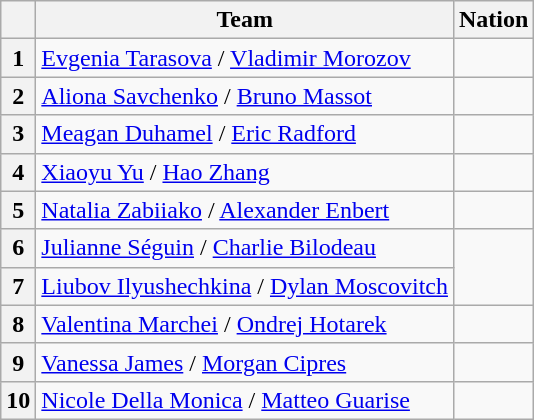<table class="wikitable sortable" style="text-align: left">
<tr>
<th scope="col"></th>
<th scope="col">Team</th>
<th scope="col">Nation</th>
</tr>
<tr>
<th scope="row">1</th>
<td><a href='#'>Evgenia Tarasova</a> / <a href='#'>Vladimir Morozov</a></td>
<td></td>
</tr>
<tr>
<th scope="row">2</th>
<td><a href='#'>Aliona Savchenko</a> / <a href='#'>Bruno Massot</a></td>
<td></td>
</tr>
<tr>
<th scope="row">3</th>
<td><a href='#'>Meagan Duhamel</a> / <a href='#'>Eric Radford</a></td>
<td></td>
</tr>
<tr>
<th scope="row">4</th>
<td><a href='#'>Xiaoyu Yu</a> / <a href='#'>Hao Zhang</a></td>
<td></td>
</tr>
<tr>
<th scope="row">5</th>
<td><a href='#'>Natalia Zabiiako</a> / <a href='#'>Alexander Enbert</a></td>
<td></td>
</tr>
<tr>
<th scope="row">6</th>
<td><a href='#'>Julianne Séguin</a> / <a href='#'>Charlie Bilodeau</a></td>
<td rowspan="2"></td>
</tr>
<tr>
<th scope="row">7</th>
<td><a href='#'>Liubov Ilyushechkina</a> / <a href='#'>Dylan Moscovitch</a></td>
</tr>
<tr>
<th scope="row">8</th>
<td><a href='#'>Valentina Marchei</a> / <a href='#'>Ondrej Hotarek</a></td>
<td></td>
</tr>
<tr>
<th scope="row">9</th>
<td><a href='#'>Vanessa James</a> / <a href='#'>Morgan Cipres</a></td>
<td></td>
</tr>
<tr>
<th scope="row">10</th>
<td><a href='#'>Nicole Della Monica</a> / <a href='#'>Matteo Guarise</a></td>
<td></td>
</tr>
</table>
